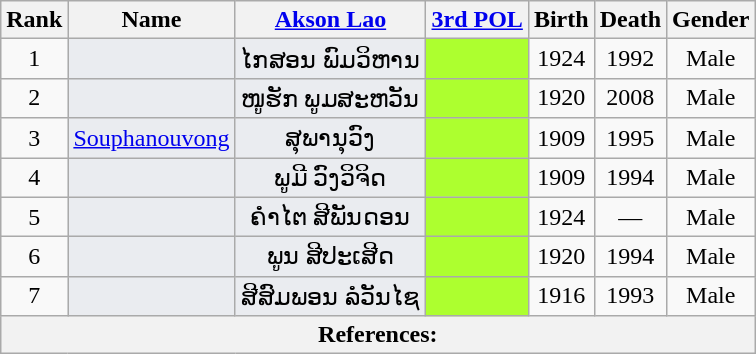<table class="wikitable sortable" style=text-align:center>
<tr>
<th>Rank</th>
<th>Name</th>
<th class="unsortable"><a href='#'>Akson Lao</a></th>
<th unsortable><a href='#'>3rd POL</a></th>
<th>Birth</th>
<th>Death</th>
<th>Gender</th>
</tr>
<tr>
<td>1</td>
<td bgcolor = #EAECF0></td>
<td bgcolor = #EAECF0>ໄກສອນ ພົມວິຫານ</td>
<td bgcolor = GreenYellow></td>
<td>1924</td>
<td>1992</td>
<td>Male</td>
</tr>
<tr>
<td>2</td>
<td bgcolor = #EAECF0></td>
<td bgcolor = #EAECF0>ໜູຮັກ ພູມສະຫວັນ</td>
<td bgcolor = GreenYellow></td>
<td>1920</td>
<td>2008</td>
<td>Male</td>
</tr>
<tr>
<td>3</td>
<td bgcolor = #EAECF0><a href='#'>Souphanouvong</a></td>
<td bgcolor = #EAECF0>ສຸພານຸວົງ</td>
<td bgcolor = GreenYellow></td>
<td>1909</td>
<td>1995</td>
<td>Male</td>
</tr>
<tr>
<td>4</td>
<td bgcolor = #EAECF0></td>
<td bgcolor = #EAECF0>ພູມີ ວົງວິຈິດ</td>
<td bgcolor = GreenYellow></td>
<td>1909</td>
<td>1994</td>
<td>Male</td>
</tr>
<tr>
<td>5</td>
<td bgcolor = #EAECF0></td>
<td bgcolor = #EAECF0>ຄໍາໄຕ ສີພັນດອນ</td>
<td bgcolor = GreenYellow></td>
<td>1924</td>
<td>—</td>
<td>Male</td>
</tr>
<tr>
<td>6</td>
<td bgcolor = #EAECF0></td>
<td bgcolor = #EAECF0>ພູນ ສີປະເສີດ</td>
<td bgcolor = GreenYellow></td>
<td>1920</td>
<td>1994</td>
<td>Male</td>
</tr>
<tr>
<td>7</td>
<td bgcolor = #EAECF0></td>
<td bgcolor = #EAECF0>ສີສົມພອນ ລໍວັນໄຊ</td>
<td bgcolor = GreenYellow></td>
<td>1916</td>
<td>1993</td>
<td>Male</td>
</tr>
<tr class=sortbottom>
<th colspan = "23" align = left><strong>References:</strong><br></th>
</tr>
</table>
